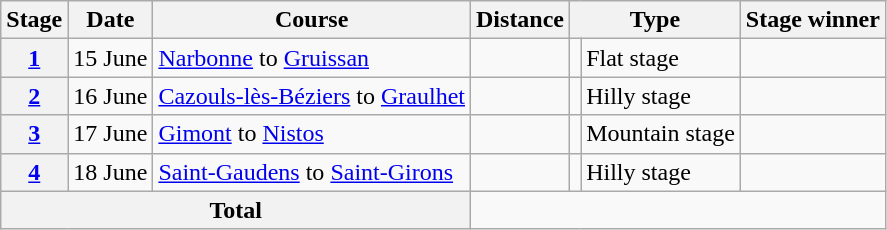<table class="wikitable">
<tr>
<th scope="col">Stage</th>
<th scope="col">Date</th>
<th scope="col">Course</th>
<th scope="col">Distance</th>
<th scope="col" colspan="2">Type</th>
<th scope="col">Stage winner</th>
</tr>
<tr>
<th scope="row" style="text-align:center;"><a href='#'>1</a></th>
<td style="text-align:center;">15 June</td>
<td><a href='#'>Narbonne</a> to <a href='#'>Gruissan</a></td>
<td style="text-align:center;"></td>
<td></td>
<td>Flat stage</td>
<td></td>
</tr>
<tr>
<th scope="row" style="text-align:center;"><a href='#'>2</a></th>
<td style="text-align:center;">16 June</td>
<td><a href='#'>Cazouls-lès-Béziers</a> to <a href='#'>Graulhet</a></td>
<td style="text-align:center;"></td>
<td></td>
<td>Hilly stage</td>
<td></td>
</tr>
<tr>
<th scope="row" style="text-align:center;"><a href='#'>3</a></th>
<td style="text-align:center;">17 June</td>
<td><a href='#'>Gimont</a> to <a href='#'>Nistos</a></td>
<td style="text-align:center;"></td>
<td></td>
<td>Mountain stage</td>
<td></td>
</tr>
<tr>
<th scope="row" style="text-align:center;"><a href='#'>4</a></th>
<td style="text-align:center;">18 June</td>
<td><a href='#'>Saint-Gaudens</a> to <a href='#'>Saint-Girons</a></td>
<td style="text-align:center;"></td>
<td></td>
<td>Hilly stage</td>
<td></td>
</tr>
<tr>
<th colspan="3">Total</th>
<td colspan="4" style="text-align:center;"></td>
</tr>
</table>
